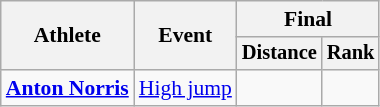<table class=wikitable style=font-size:90%>
<tr>
<th rowspan=2>Athlete</th>
<th rowspan=2>Event</th>
<th colspan=2>Final</th>
</tr>
<tr style=font-size:95%>
<th>Distance</th>
<th>Rank</th>
</tr>
<tr align=center>
<td align=left><strong><a href='#'>Anton Norris</a></strong></td>
<td align=left><a href='#'>High jump</a></td>
<td></td>
<td></td>
</tr>
</table>
